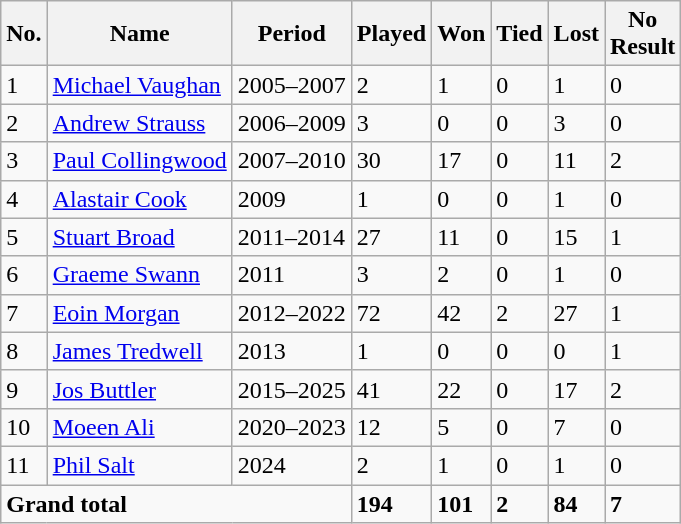<table class="wikitable">
<tr>
<th>No.</th>
<th>Name</th>
<th>Period</th>
<th>Played</th>
<th>Won</th>
<th>Tied</th>
<th>Lost</th>
<th>No<br>Result</th>
</tr>
<tr>
<td>1</td>
<td><a href='#'>Michael Vaughan</a></td>
<td>2005–2007</td>
<td>2</td>
<td>1</td>
<td>0</td>
<td>1</td>
<td>0</td>
</tr>
<tr>
<td>2</td>
<td><a href='#'>Andrew Strauss</a></td>
<td>2006–2009</td>
<td>3</td>
<td>0</td>
<td>0</td>
<td>3</td>
<td>0</td>
</tr>
<tr>
<td>3</td>
<td><a href='#'>Paul Collingwood</a></td>
<td>2007–2010</td>
<td>30</td>
<td>17</td>
<td>0</td>
<td>11</td>
<td>2</td>
</tr>
<tr>
<td>4</td>
<td><a href='#'>Alastair Cook</a></td>
<td>2009</td>
<td>1</td>
<td>0</td>
<td>0</td>
<td>1</td>
<td>0</td>
</tr>
<tr>
<td>5</td>
<td><a href='#'>Stuart Broad</a></td>
<td>2011–2014</td>
<td>27</td>
<td>11</td>
<td>0</td>
<td>15</td>
<td>1</td>
</tr>
<tr>
<td>6</td>
<td><a href='#'>Graeme Swann</a></td>
<td>2011</td>
<td>3</td>
<td>2</td>
<td>0</td>
<td>1</td>
<td>0</td>
</tr>
<tr>
<td>7</td>
<td><a href='#'>Eoin Morgan</a></td>
<td>2012–2022</td>
<td>72</td>
<td>42</td>
<td>2</td>
<td>27</td>
<td>1</td>
</tr>
<tr>
<td>8</td>
<td><a href='#'>James Tredwell</a></td>
<td>2013</td>
<td>1</td>
<td>0</td>
<td>0</td>
<td>0</td>
<td>1</td>
</tr>
<tr>
<td>9</td>
<td><a href='#'>Jos Buttler</a></td>
<td>2015–2025</td>
<td>41</td>
<td>22</td>
<td>0</td>
<td>17</td>
<td>2</td>
</tr>
<tr>
<td>10</td>
<td><a href='#'>Moeen Ali</a></td>
<td>2020–2023</td>
<td>12</td>
<td>5</td>
<td>0</td>
<td>7</td>
<td>0</td>
</tr>
<tr>
<td>11</td>
<td><a href='#'>Phil Salt</a></td>
<td>2024</td>
<td>2</td>
<td>1</td>
<td>0</td>
<td>1</td>
<td>0</td>
</tr>
<tr>
<td colspan=3><strong>Grand total</strong></td>
<td><strong>194</strong></td>
<td><strong>101</strong></td>
<td><strong>2</strong></td>
<td><strong>84</strong></td>
<td><strong>7</strong></td>
</tr>
</table>
